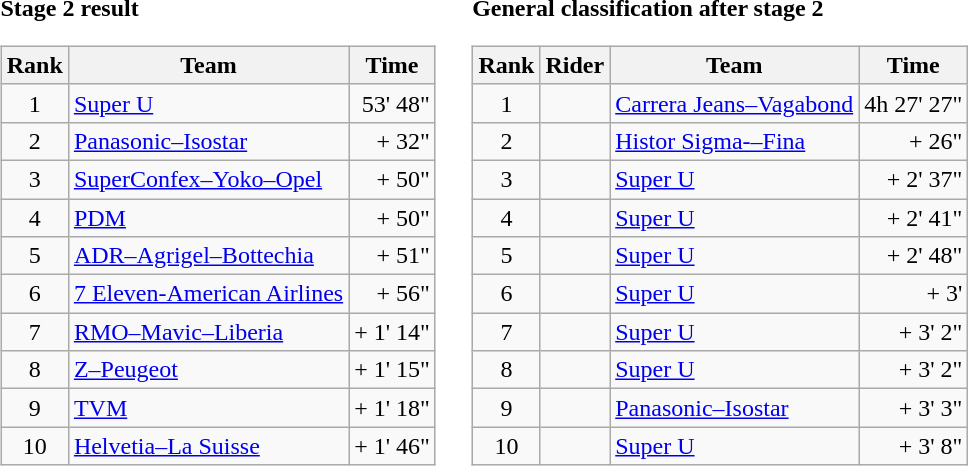<table>
<tr>
<td><strong>Stage 2 result</strong><br><table class="wikitable">
<tr>
<th scope="col">Rank</th>
<th scope="col">Team</th>
<th scope="col">Time</th>
</tr>
<tr>
<td style="text-align:center;">1</td>
<td><a href='#'>Super U</a></td>
<td style="text-align:right;">53' 48"</td>
</tr>
<tr>
<td style="text-align:center;">2</td>
<td><a href='#'>Panasonic–Isostar</a></td>
<td style="text-align:right;">+ 32"</td>
</tr>
<tr>
<td style="text-align:center;">3</td>
<td><a href='#'>SuperConfex–Yoko–Opel</a></td>
<td style="text-align:right;">+ 50"</td>
</tr>
<tr>
<td style="text-align:center;">4</td>
<td><a href='#'>PDM</a></td>
<td style="text-align:right;">+ 50"</td>
</tr>
<tr>
<td style="text-align:center;">5</td>
<td><a href='#'>ADR–Agrigel–Bottechia</a></td>
<td style="text-align:right;">+ 51"</td>
</tr>
<tr>
<td style="text-align:center;">6</td>
<td><a href='#'>7 Eleven-American Airlines</a></td>
<td style="text-align:right;">+ 56"</td>
</tr>
<tr>
<td style="text-align:center;">7</td>
<td><a href='#'>RMO–Mavic–Liberia</a></td>
<td style="text-align:right;">+ 1' 14"</td>
</tr>
<tr>
<td style="text-align:center;">8</td>
<td><a href='#'>Z–Peugeot</a></td>
<td style="text-align:right;">+ 1' 15"</td>
</tr>
<tr>
<td style="text-align:center;">9</td>
<td><a href='#'>TVM</a></td>
<td style="text-align:right;">+ 1' 18"</td>
</tr>
<tr>
<td style="text-align:center;">10</td>
<td><a href='#'>Helvetia–La Suisse</a></td>
<td style="text-align:right;">+ 1' 46"</td>
</tr>
</table>
</td>
<td></td>
<td><strong>General classification after stage 2</strong><br><table class="wikitable">
<tr>
<th scope="col">Rank</th>
<th scope="col">Rider</th>
<th scope="col">Team</th>
<th scope="col">Time</th>
</tr>
<tr>
<td style="text-align:center;">1</td>
<td> </td>
<td><a href='#'>Carrera Jeans–Vagabond</a></td>
<td style="text-align:right;">4h 27' 27"</td>
</tr>
<tr>
<td style="text-align:center;">2</td>
<td></td>
<td><a href='#'>Histor Sigma-–Fina</a></td>
<td style="text-align:right;">+ 26"</td>
</tr>
<tr>
<td style="text-align:center;">3</td>
<td></td>
<td><a href='#'>Super U</a></td>
<td style="text-align:right;">+ 2' 37"</td>
</tr>
<tr>
<td style="text-align:center;">4</td>
<td></td>
<td><a href='#'>Super U</a></td>
<td style="text-align:right;">+ 2' 41"</td>
</tr>
<tr>
<td style="text-align:center;">5</td>
<td></td>
<td><a href='#'>Super U</a></td>
<td style="text-align:right;">+ 2' 48"</td>
</tr>
<tr>
<td style="text-align:center;">6</td>
<td></td>
<td><a href='#'>Super U</a></td>
<td style="text-align:right;">+ 3'</td>
</tr>
<tr>
<td style="text-align:center;">7</td>
<td></td>
<td><a href='#'>Super U</a></td>
<td style="text-align:right;">+ 3' 2"</td>
</tr>
<tr>
<td style="text-align:center;">8</td>
<td></td>
<td><a href='#'>Super U</a></td>
<td style="text-align:right;">+ 3' 2"</td>
</tr>
<tr>
<td style="text-align:center;">9</td>
<td></td>
<td><a href='#'>Panasonic–Isostar</a></td>
<td style="text-align:right;">+ 3' 3"</td>
</tr>
<tr>
<td style="text-align:center;">10</td>
<td></td>
<td><a href='#'>Super U</a></td>
<td style="text-align:right;">+ 3' 8"</td>
</tr>
</table>
</td>
</tr>
</table>
